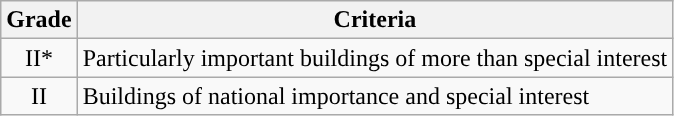<table class="wikitable">
<tr>
<th>Grade</th>
<th>Criteria</th>
</tr>
<tr>
<td align="center" >II*</td>
<td>Particularly important buildings of more than special interest</td>
</tr>
<tr>
<td align="center" >II</td>
<td>Buildings of national importance and special interest</td>
</tr>
</table>
